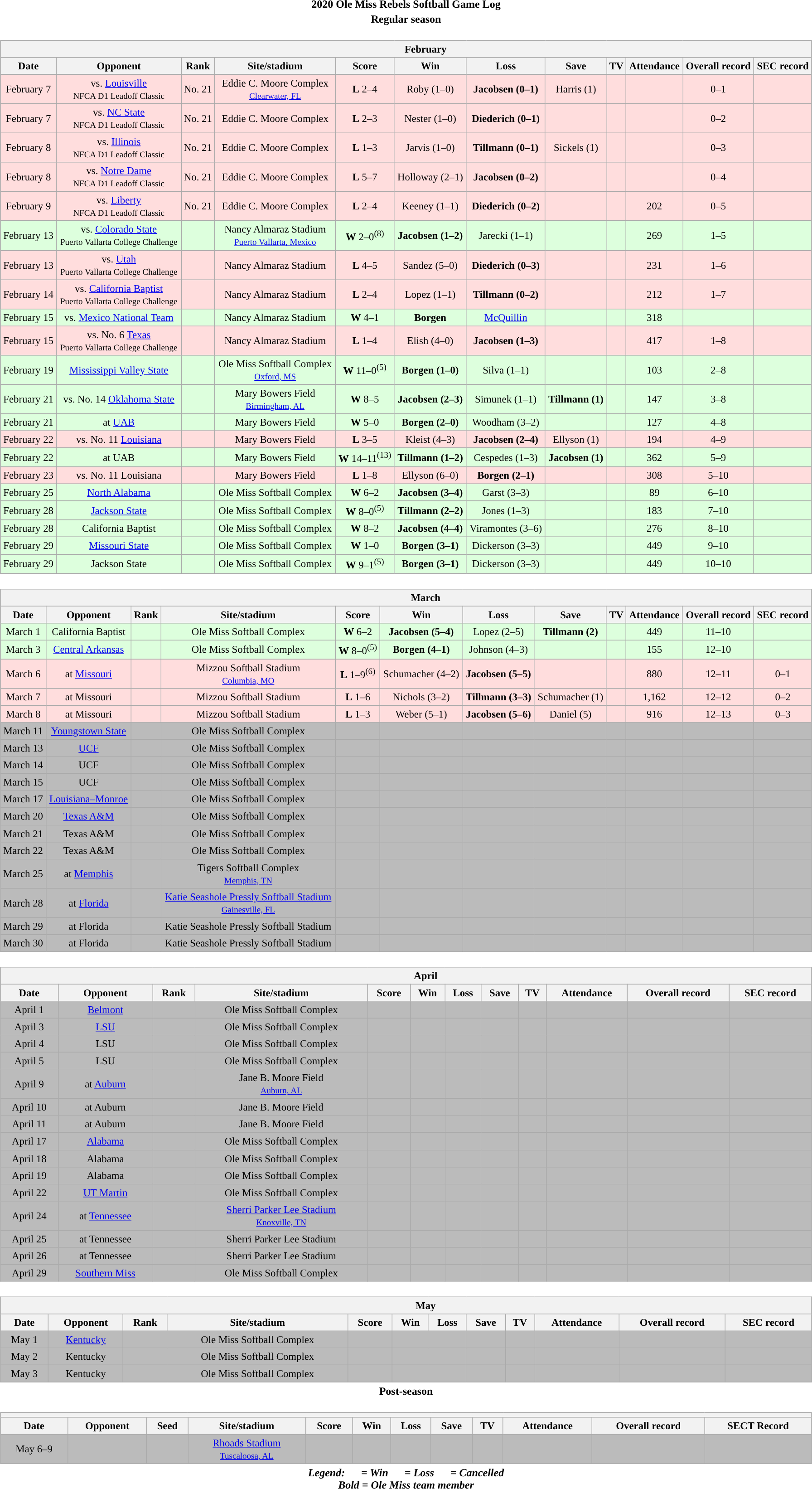<table class="toccolours" width=95% style="clear:both; margin:1.5em auto; text-align:center;">
<tr>
<th colspan=2>2020 Ole Miss Rebels Softball Game Log</th>
</tr>
<tr>
<th colspan=2>Regular season</th>
</tr>
<tr valign="top">
<td><br><table class="wikitable collapsible" style="margin:auto; width:100%; text-align:center; font-size:95%">
<tr>
<th colspan=12 style="padding-left:4em;">February</th>
</tr>
<tr>
<th>Date</th>
<th>Opponent</th>
<th>Rank</th>
<th>Site/stadium</th>
<th>Score</th>
<th>Win</th>
<th>Loss</th>
<th>Save</th>
<th>TV</th>
<th>Attendance</th>
<th>Overall record</th>
<th>SEC record</th>
</tr>
<tr align="center" bgcolor="#ffdddd">
<td>February 7</td>
<td>vs. <a href='#'>Louisville</a><br><small>NFCA D1 Leadoff Classic</small></td>
<td>No. 21</td>
<td>Eddie C. Moore Complex<br><small><a href='#'>Clearwater, FL</a></small></td>
<td><strong>L</strong> 2–4</td>
<td>Roby (1–0)</td>
<td><strong>Jacobsen (0–1)</strong></td>
<td>Harris (1)</td>
<td></td>
<td></td>
<td>0–1</td>
<td></td>
</tr>
<tr align="center" bgcolor="#ffdddd">
<td>February 7</td>
<td>vs. <a href='#'>NC State</a><br><small>NFCA D1 Leadoff Classic</small></td>
<td>No. 21</td>
<td>Eddie C. Moore Complex</td>
<td><strong>L</strong> 2–3</td>
<td>Nester (1–0)</td>
<td><strong>Diederich (0–1)</strong></td>
<td></td>
<td></td>
<td></td>
<td>0–2</td>
<td></td>
</tr>
<tr align="center" bgcolor="#ffdddd">
<td>February 8</td>
<td>vs. <a href='#'>Illinois</a><br><small>NFCA D1 Leadoff Classic</small></td>
<td>No. 21</td>
<td>Eddie C. Moore Complex</td>
<td><strong>L</strong> 1–3</td>
<td>Jarvis (1–0)</td>
<td><strong>Tillmann (0–1)</strong></td>
<td>Sickels (1)</td>
<td></td>
<td></td>
<td>0–3</td>
<td></td>
</tr>
<tr align="center" bgcolor="#ffdddd">
<td>February 8</td>
<td>vs. <a href='#'>Notre Dame</a><br><small>NFCA D1 Leadoff Classic</small></td>
<td>No. 21</td>
<td>Eddie C. Moore Complex</td>
<td><strong>L</strong> 5–7</td>
<td>Holloway (2–1)</td>
<td><strong>Jacobsen (0–2)</strong></td>
<td></td>
<td></td>
<td></td>
<td>0–4</td>
<td></td>
</tr>
<tr align="center" bgcolor="#ffdddd">
<td>February 9</td>
<td>vs. <a href='#'>Liberty</a><br><small>NFCA D1 Leadoff Classic</small></td>
<td>No. 21</td>
<td>Eddie C. Moore Complex</td>
<td><strong>L</strong> 2–4</td>
<td>Keeney (1–1)</td>
<td><strong>Diederich (0–2)</strong></td>
<td></td>
<td></td>
<td>202</td>
<td>0–5</td>
<td></td>
</tr>
<tr align="center" bgcolor="#ddffdd">
<td>February 13</td>
<td>vs. <a href='#'>Colorado State</a><br><small>Puerto Vallarta College Challenge</small></td>
<td></td>
<td>Nancy Almaraz Stadium<br><small><a href='#'>Puerto Vallarta, Mexico</a></small></td>
<td><strong>W</strong> 2–0<sup>(8)</sup></td>
<td><strong>Jacobsen (1–2)</strong></td>
<td>Jarecki (1–1)</td>
<td></td>
<td></td>
<td>269</td>
<td>1–5</td>
<td></td>
</tr>
<tr align="center" bgcolor="#ffdddd">
<td>February 13</td>
<td>vs. <a href='#'>Utah</a><br><small>Puerto Vallarta College Challenge</small></td>
<td></td>
<td>Nancy Almaraz Stadium</td>
<td><strong>L</strong> 4–5</td>
<td>Sandez (5–0)</td>
<td><strong>Diederich (0–3)</strong></td>
<td></td>
<td></td>
<td>231</td>
<td>1–6</td>
<td></td>
</tr>
<tr align="center" bgcolor="#ffdddd">
<td>February 14</td>
<td>vs. <a href='#'>California Baptist</a><br><small>Puerto Vallarta College Challenge</small></td>
<td></td>
<td>Nancy Almaraz Stadium</td>
<td><strong>L</strong> 2–4</td>
<td>Lopez (1–1)</td>
<td><strong>Tillmann (0–2)</strong></td>
<td></td>
<td></td>
<td>212</td>
<td>1–7</td>
<td></td>
</tr>
<tr align="center" bgcolor="#ddffdd">
<td>February 15</td>
<td>vs. <a href='#'>Mexico National Team</a></td>
<td></td>
<td>Nancy Almaraz Stadium</td>
<td><strong>W</strong> 4–1</td>
<td><strong>Borgen</strong></td>
<td><a href='#'>McQuillin</a></td>
<td></td>
<td></td>
<td>318</td>
<td></td>
<td></td>
</tr>
<tr align="center" bgcolor="#ffdddd">
<td>February 15</td>
<td>vs. No. 6 <a href='#'>Texas</a><br><small>Puerto Vallarta College Challenge</small></td>
<td></td>
<td>Nancy Almaraz Stadium</td>
<td><strong>L</strong> 1–4</td>
<td>Elish (4–0)</td>
<td><strong>Jacobsen (1–3)</strong></td>
<td></td>
<td></td>
<td>417</td>
<td>1–8</td>
<td></td>
</tr>
<tr align="center" bgcolor="#ddffdd">
<td>February 19</td>
<td><a href='#'>Mississippi Valley State</a></td>
<td></td>
<td>Ole Miss Softball Complex<br><small><a href='#'>Oxford, MS</a></small></td>
<td><strong>W</strong> 11–0<sup>(5)</sup></td>
<td><strong>Borgen (1–0)</strong></td>
<td>Silva (1–1)</td>
<td></td>
<td></td>
<td>103</td>
<td>2–8</td>
<td></td>
</tr>
<tr align="center" bgcolor="#ddffdd">
<td>February 21</td>
<td>vs. No. 14 <a href='#'>Oklahoma State</a></td>
<td></td>
<td>Mary Bowers Field<br><small><a href='#'>Birmingham, AL</a></small></td>
<td><strong>W</strong> 8–5</td>
<td><strong>Jacobsen (2–3)</strong></td>
<td>Simunek (1–1)</td>
<td><strong>Tillmann (1)</strong></td>
<td></td>
<td>147</td>
<td>3–8</td>
<td></td>
</tr>
<tr align="center" bgcolor="#ddffdd">
<td>February 21</td>
<td>at <a href='#'>UAB</a></td>
<td></td>
<td>Mary Bowers Field</td>
<td><strong>W</strong> 5–0</td>
<td><strong>Borgen (2–0)</strong></td>
<td>Woodham (3–2)</td>
<td></td>
<td></td>
<td>127</td>
<td>4–8</td>
<td></td>
</tr>
<tr align="center" bgcolor="#ffdddd">
<td>February 22</td>
<td>vs. No. 11 <a href='#'>Louisiana</a></td>
<td></td>
<td>Mary Bowers Field</td>
<td><strong>L</strong> 3–5</td>
<td>Kleist (4–3)</td>
<td><strong>Jacobsen (2–4)</strong></td>
<td>Ellyson (1)</td>
<td></td>
<td>194</td>
<td>4–9</td>
<td></td>
</tr>
<tr align="center" bgcolor="#ddffdd">
<td>February 22</td>
<td>at UAB</td>
<td></td>
<td>Mary Bowers Field</td>
<td><strong>W</strong> 14–11<sup>(13)</sup></td>
<td><strong>Tillmann (1–2)</strong></td>
<td>Cespedes (1–3)</td>
<td><strong>Jacobsen (1)</strong></td>
<td></td>
<td>362</td>
<td>5–9</td>
<td></td>
</tr>
<tr align="center" bgcolor="#ffdddd">
<td>February 23</td>
<td>vs. No. 11 Louisiana</td>
<td></td>
<td>Mary Bowers Field</td>
<td><strong>L</strong> 1–8</td>
<td>Ellyson (6–0)</td>
<td><strong>Borgen (2–1)</strong></td>
<td></td>
<td></td>
<td>308</td>
<td>5–10</td>
<td></td>
</tr>
<tr align="center" bgcolor="#ddffdd">
<td>February 25</td>
<td><a href='#'>North Alabama</a></td>
<td></td>
<td>Ole Miss Softball Complex</td>
<td><strong>W</strong> 6–2</td>
<td><strong>Jacobsen (3–4)</strong></td>
<td>Garst (3–3)</td>
<td></td>
<td></td>
<td>89</td>
<td>6–10</td>
<td></td>
</tr>
<tr align="center" bgcolor="#ddffdd">
<td>February 28</td>
<td><a href='#'>Jackson State</a></td>
<td></td>
<td>Ole Miss Softball Complex</td>
<td><strong>W</strong> 8–0<sup>(5)</sup></td>
<td><strong>Tillmann (2–2)</strong></td>
<td>Jones (1–3)</td>
<td></td>
<td></td>
<td>183</td>
<td>7–10</td>
<td></td>
</tr>
<tr align="center" bgcolor="#ddffdd">
<td>February 28</td>
<td>California Baptist</td>
<td></td>
<td>Ole Miss Softball Complex</td>
<td><strong>W</strong> 8–2</td>
<td><strong>Jacobsen (4–4)</strong></td>
<td>Viramontes (3–6)</td>
<td></td>
<td></td>
<td>276</td>
<td>8–10</td>
<td></td>
</tr>
<tr align="center" bgcolor="#ddffdd">
<td>February 29</td>
<td><a href='#'>Missouri State</a></td>
<td></td>
<td>Ole Miss Softball Complex</td>
<td><strong>W</strong> 1–0</td>
<td><strong>Borgen (3–1)</strong></td>
<td>Dickerson (3–3)</td>
<td></td>
<td></td>
<td>449</td>
<td>9–10</td>
<td></td>
</tr>
<tr align="center" bgcolor="#ddffdd">
<td>February 29</td>
<td>Jackson State</td>
<td></td>
<td>Ole Miss Softball Complex</td>
<td><strong>W</strong> 9–1<sup>(5)</sup></td>
<td><strong>Borgen (3–1)</strong></td>
<td>Dickerson (3–3)</td>
<td></td>
<td></td>
<td>449</td>
<td>10–10</td>
<td></td>
</tr>
</table>
</td>
</tr>
<tr>
<td><br><table class="wikitable collapsible " style="margin:auto; width:100%; text-align:center; font-size:95%">
<tr>
<th colspan=12 style="padding-left:4em;">March</th>
</tr>
<tr>
<th>Date</th>
<th>Opponent</th>
<th>Rank</th>
<th>Site/stadium</th>
<th>Score</th>
<th>Win</th>
<th>Loss</th>
<th>Save</th>
<th>TV</th>
<th>Attendance</th>
<th>Overall record</th>
<th>SEC record</th>
</tr>
<tr align="center" bgcolor="#ddffdd">
<td>March 1</td>
<td>California Baptist</td>
<td></td>
<td>Ole Miss Softball Complex</td>
<td><strong>W</strong> 6–2</td>
<td><strong>Jacobsen (5–4)</strong></td>
<td>Lopez (2–5)</td>
<td><strong>Tillmann (2)</strong></td>
<td></td>
<td>449</td>
<td>11–10</td>
<td></td>
</tr>
<tr align="center" bgcolor="#ddffdd">
<td>March 3</td>
<td><a href='#'>Central Arkansas</a></td>
<td></td>
<td>Ole Miss Softball Complex</td>
<td><strong>W</strong> 8–0<sup>(5)</sup></td>
<td><strong>Borgen (4–1)</strong></td>
<td>Johnson (4–3)</td>
<td></td>
<td></td>
<td>155</td>
<td>12–10</td>
<td></td>
</tr>
<tr align="center" bgcolor="#ffdddd">
<td>March 6</td>
<td>at <a href='#'>Missouri</a></td>
<td></td>
<td>Mizzou Softball Stadium<br><small><a href='#'>Columbia, MO</a></small></td>
<td><strong>L</strong> 1–9<sup>(6)</sup></td>
<td>Schumacher (4–2)</td>
<td><strong>Jacobsen (5–5)</strong></td>
<td></td>
<td></td>
<td>880</td>
<td>12–11</td>
<td>0–1</td>
</tr>
<tr align="center" bgcolor="#ffdddd">
<td>March 7</td>
<td>at Missouri</td>
<td></td>
<td>Mizzou Softball Stadium</td>
<td><strong>L</strong> 1–6</td>
<td>Nichols (3–2)</td>
<td><strong>Tillmann (3–3)</strong></td>
<td>Schumacher (1)</td>
<td></td>
<td>1,162</td>
<td>12–12</td>
<td>0–2</td>
</tr>
<tr align="center" bgcolor="#ffdddd">
<td>March 8</td>
<td>at Missouri</td>
<td></td>
<td>Mizzou Softball Stadium</td>
<td><strong>L</strong> 1–3</td>
<td>Weber (5–1)</td>
<td><strong>Jacobsen (5–6)</strong></td>
<td>Daniel (5)</td>
<td></td>
<td>916</td>
<td>12–13</td>
<td>0–3</td>
</tr>
<tr align="center" bgcolor="#bbbbbb">
<td>March 11</td>
<td><a href='#'>Youngstown State</a></td>
<td></td>
<td>Ole Miss Softball Complex</td>
<td></td>
<td></td>
<td></td>
<td></td>
<td></td>
<td></td>
<td></td>
<td></td>
</tr>
<tr align="center" bgcolor="#bbbbbb">
<td>March 13</td>
<td><a href='#'>UCF</a></td>
<td></td>
<td>Ole Miss Softball Complex</td>
<td></td>
<td></td>
<td></td>
<td></td>
<td></td>
<td></td>
<td></td>
<td></td>
</tr>
<tr align="center" bgcolor="#bbbbbb">
<td>March 14</td>
<td>UCF</td>
<td></td>
<td>Ole Miss Softball Complex</td>
<td></td>
<td></td>
<td></td>
<td></td>
<td></td>
<td></td>
<td></td>
<td></td>
</tr>
<tr align="center" bgcolor="#bbbbbb">
<td>March 15</td>
<td>UCF</td>
<td></td>
<td>Ole Miss Softball Complex</td>
<td></td>
<td></td>
<td></td>
<td></td>
<td></td>
<td></td>
<td></td>
<td></td>
</tr>
<tr align="center" bgcolor="#bbbbbb">
<td>March 17</td>
<td><a href='#'>Louisiana–Monroe</a></td>
<td></td>
<td>Ole Miss Softball Complex</td>
<td></td>
<td></td>
<td></td>
<td></td>
<td></td>
<td></td>
<td></td>
<td></td>
</tr>
<tr align="center" bgcolor="#bbbbbb">
<td>March 20</td>
<td><a href='#'>Texas A&M</a></td>
<td></td>
<td>Ole Miss Softball Complex</td>
<td></td>
<td></td>
<td></td>
<td></td>
<td></td>
<td></td>
<td></td>
<td></td>
</tr>
<tr align="center" bgcolor="#bbbbbb">
<td>March 21</td>
<td>Texas A&M</td>
<td></td>
<td>Ole Miss Softball Complex</td>
<td></td>
<td></td>
<td></td>
<td></td>
<td></td>
<td></td>
<td></td>
<td></td>
</tr>
<tr align="center" bgcolor="#bbbbbb">
<td>March 22</td>
<td>Texas A&M</td>
<td></td>
<td>Ole Miss Softball Complex</td>
<td></td>
<td></td>
<td></td>
<td></td>
<td></td>
<td></td>
<td></td>
<td></td>
</tr>
<tr align="center" bgcolor="#bbbbbb">
<td>March 25</td>
<td>at <a href='#'>Memphis</a></td>
<td></td>
<td>Tigers Softball Complex<br><small><a href='#'>Memphis, TN</a></small></td>
<td></td>
<td></td>
<td></td>
<td></td>
<td></td>
<td></td>
<td></td>
<td></td>
</tr>
<tr align="center" bgcolor="#bbbbbb">
<td>March 28</td>
<td>at <a href='#'>Florida</a></td>
<td></td>
<td><a href='#'>Katie Seashole Pressly Softball Stadium</a><br><small><a href='#'>Gainesville, FL</a></small></td>
<td></td>
<td></td>
<td></td>
<td></td>
<td></td>
<td></td>
<td></td>
<td></td>
</tr>
<tr align="center" bgcolor="#bbbbbb">
<td>March 29</td>
<td>at Florida</td>
<td></td>
<td>Katie Seashole Pressly Softball Stadium</td>
<td></td>
<td></td>
<td></td>
<td></td>
<td></td>
<td></td>
<td></td>
<td></td>
</tr>
<tr align="center" bgcolor="#bbbbbb">
<td>March 30</td>
<td>at Florida</td>
<td></td>
<td>Katie Seashole Pressly Softball Stadium</td>
<td></td>
<td></td>
<td></td>
<td></td>
<td></td>
<td></td>
<td></td>
<td></td>
</tr>
</table>
</td>
</tr>
<tr>
<td><br><table class="wikitable collapsible collapsed" style="margin:auto; width:100%; text-align:center; font-size:95%">
<tr>
<th colspan=12 style="padding-left:4em;">April</th>
</tr>
<tr>
<th>Date</th>
<th>Opponent</th>
<th>Rank</th>
<th>Site/stadium</th>
<th>Score</th>
<th>Win</th>
<th>Loss</th>
<th>Save</th>
<th>TV</th>
<th>Attendance</th>
<th>Overall record</th>
<th>SEC record</th>
</tr>
<tr align="center" bgcolor="#bbbbbb">
<td>April 1</td>
<td><a href='#'>Belmont</a></td>
<td></td>
<td>Ole Miss Softball Complex</td>
<td></td>
<td></td>
<td></td>
<td></td>
<td></td>
<td></td>
<td></td>
<td></td>
</tr>
<tr align="center" bgcolor="#bbbbbb">
<td>April 3</td>
<td><a href='#'>LSU</a></td>
<td></td>
<td>Ole Miss Softball Complex</td>
<td></td>
<td></td>
<td></td>
<td></td>
<td></td>
<td></td>
<td></td>
<td></td>
</tr>
<tr align="center" bgcolor="#bbbbbb">
<td>April 4</td>
<td>LSU</td>
<td></td>
<td>Ole Miss Softball Complex</td>
<td></td>
<td></td>
<td></td>
<td></td>
<td></td>
<td></td>
<td></td>
<td></td>
</tr>
<tr align="center" bgcolor="#bbbbbb">
<td>April 5</td>
<td>LSU</td>
<td></td>
<td>Ole Miss Softball Complex</td>
<td></td>
<td></td>
<td></td>
<td></td>
<td></td>
<td></td>
<td></td>
<td></td>
</tr>
<tr align="center" bgcolor="#bbbbbb">
<td>April 9</td>
<td>at <a href='#'>Auburn</a></td>
<td></td>
<td>Jane B. Moore Field<br><small><a href='#'>Auburn, AL</a></small></td>
<td></td>
<td></td>
<td></td>
<td></td>
<td></td>
<td></td>
<td></td>
<td></td>
</tr>
<tr align="center" bgcolor="#bbbbbb">
<td>April 10</td>
<td>at Auburn</td>
<td></td>
<td>Jane B. Moore Field</td>
<td></td>
<td></td>
<td></td>
<td></td>
<td></td>
<td></td>
<td></td>
<td></td>
</tr>
<tr align="center" bgcolor="#bbbbbb">
<td>April 11</td>
<td>at Auburn</td>
<td></td>
<td>Jane B. Moore Field</td>
<td></td>
<td></td>
<td></td>
<td></td>
<td></td>
<td></td>
<td></td>
<td></td>
</tr>
<tr align="center" bgcolor="#bbbbbb">
<td>April 17</td>
<td><a href='#'>Alabama</a></td>
<td></td>
<td>Ole Miss Softball Complex</td>
<td></td>
<td></td>
<td></td>
<td></td>
<td></td>
<td></td>
<td></td>
<td></td>
</tr>
<tr align="center" bgcolor="#bbbbbb">
<td>April 18</td>
<td>Alabama</td>
<td></td>
<td>Ole Miss Softball Complex</td>
<td></td>
<td></td>
<td></td>
<td></td>
<td></td>
<td></td>
<td></td>
<td></td>
</tr>
<tr align="center" bgcolor="#bbbbbb">
<td>April 19</td>
<td>Alabama</td>
<td></td>
<td>Ole Miss Softball Complex</td>
<td></td>
<td></td>
<td></td>
<td></td>
<td></td>
<td></td>
<td></td>
<td></td>
</tr>
<tr align="center" bgcolor="#bbbbbb">
<td>April 22</td>
<td><a href='#'>UT Martin</a></td>
<td></td>
<td>Ole Miss Softball Complex</td>
<td></td>
<td></td>
<td></td>
<td></td>
<td></td>
<td></td>
<td></td>
<td></td>
</tr>
<tr align="center" bgcolor="#bbbbbb">
<td>April 24</td>
<td>at <a href='#'>Tennessee</a></td>
<td></td>
<td><a href='#'>Sherri Parker Lee Stadium</a><br><small><a href='#'>Knoxville, TN</a></small></td>
<td></td>
<td></td>
<td></td>
<td></td>
<td></td>
<td></td>
<td></td>
<td></td>
</tr>
<tr align="center" bgcolor="#bbbbbb">
<td>April 25</td>
<td>at Tennessee</td>
<td></td>
<td>Sherri Parker Lee Stadium</td>
<td></td>
<td></td>
<td></td>
<td></td>
<td></td>
<td></td>
<td></td>
<td></td>
</tr>
<tr align="center" bgcolor="#bbbbbb">
<td>April 26</td>
<td>at Tennessee</td>
<td></td>
<td>Sherri Parker Lee Stadium</td>
<td></td>
<td></td>
<td></td>
<td></td>
<td></td>
<td></td>
<td></td>
<td></td>
</tr>
<tr align="center" bgcolor="#bbbbbb">
<td>April 29</td>
<td><a href='#'>Southern Miss</a></td>
<td></td>
<td>Ole Miss Softball Complex</td>
<td></td>
<td></td>
<td></td>
<td></td>
<td></td>
<td></td>
<td></td>
<td></td>
</tr>
</table>
</td>
</tr>
<tr>
<td><br><table class="wikitable collapsible collapsed" style="margin:auto; width:100%; text-align:center; font-size:95%">
<tr>
<th colspan=13 style="padding-left:4em;">May</th>
</tr>
<tr>
<th>Date</th>
<th>Opponent</th>
<th>Rank</th>
<th>Site/stadium</th>
<th>Score</th>
<th>Win</th>
<th>Loss</th>
<th>Save</th>
<th>TV</th>
<th>Attendance</th>
<th>Overall record</th>
<th>SEC record</th>
</tr>
<tr align="center" bgcolor="#bbbbbb">
<td>May 1</td>
<td><a href='#'>Kentucky</a></td>
<td></td>
<td>Ole Miss Softball Complex</td>
<td></td>
<td></td>
<td></td>
<td></td>
<td></td>
<td></td>
<td></td>
<td></td>
</tr>
<tr align="center" bgcolor="#bbbbbb">
<td>May 2</td>
<td>Kentucky</td>
<td></td>
<td>Ole Miss Softball Complex</td>
<td></td>
<td></td>
<td></td>
<td></td>
<td></td>
<td></td>
<td></td>
<td></td>
</tr>
<tr align="center" bgcolor="#bbbbbb">
<td>May 3</td>
<td>Kentucky</td>
<td></td>
<td>Ole Miss Softball Complex</td>
<td></td>
<td></td>
<td></td>
<td></td>
<td></td>
<td></td>
<td></td>
<td></td>
</tr>
<tr align="center" bgcolor="white">
</tr>
</table>
</td>
</tr>
<tr>
<th colspan=2>Post-season</th>
</tr>
<tr>
<td><br><table class="wikitable collapsible collapsed" style="margin:auto; width:100%; text-align:center; font-size:95%">
<tr>
<th colspan=12 style="padding-left:4em;"></th>
</tr>
<tr>
<th>Date</th>
<th>Opponent</th>
<th>Seed</th>
<th>Site/stadium</th>
<th>Score</th>
<th>Win</th>
<th>Loss</th>
<th>Save</th>
<th>TV</th>
<th>Attendance</th>
<th>Overall record</th>
<th>SECT Record</th>
</tr>
<tr align="center" bgcolor="#bbbbbb">
<td>May 6–9</td>
<td></td>
<td></td>
<td><a href='#'>Rhoads Stadium</a><br><small><a href='#'>Tuscaloosa, AL</a></small></td>
<td></td>
<td></td>
<td></td>
<td></td>
<td></td>
<td></td>
<td></td>
<td></td>
</tr>
</table>
</td>
</tr>
<tr>
<th colspan=9><em>Legend:       = Win       = Loss       = Cancelled<br>Bold = Ole Miss team member</em></th>
</tr>
</table>
